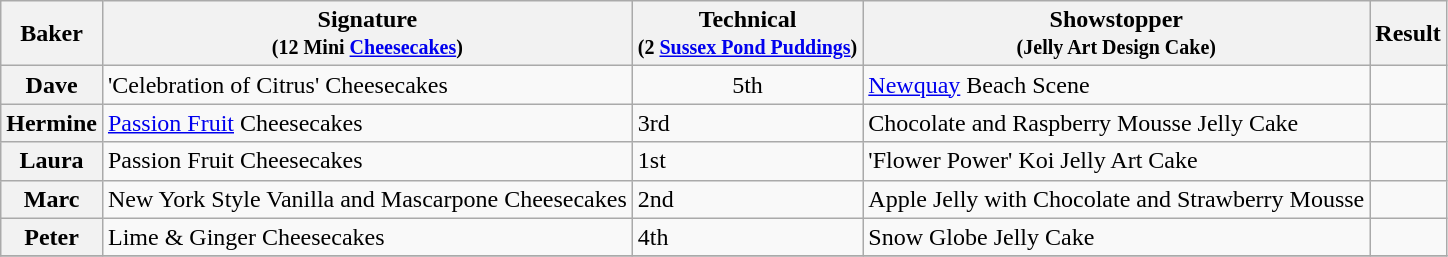<table class="wikitable sortable col3center sticky-header">
<tr>
<th scope="col">Baker</th>
<th scope="col" class="unsortable">Signature<br><small>(12 Mini <a href='#'>Cheesecakes</a>)</small></th>
<th scope="col">Technical<br><small>(2 <a href='#'>Sussex Pond Puddings</a>)</small></th>
<th scope="col" class="unsortable">Showstopper<br><small>(Jelly Art Design Cake)</small></th>
<th scope="col">Result</th>
</tr>
<tr>
<th scope="row">Dave</th>
<td>'Celebration of Citrus' Cheesecakes</td>
<td align="center">5th</td>
<td><a href='#'>Newquay</a> Beach Scene</td>
<td></td>
</tr>
<tr>
<th scope="row">Hermine</th>
<td><a href='#'>Passion Fruit</a> Cheesecakes</td>
<td>3rd</td>
<td>Chocolate and Raspberry Mousse Jelly Cake</td>
<td></td>
</tr>
<tr>
<th scope="row">Laura</th>
<td>Passion Fruit Cheesecakes</td>
<td>1st</td>
<td>'Flower Power' Koi Jelly Art Cake</td>
<td></td>
</tr>
<tr>
<th scope="row">Marc</th>
<td>New York Style Vanilla and Mascarpone Cheesecakes</td>
<td>2nd</td>
<td>Apple Jelly with Chocolate and Strawberry Mousse</td>
<td></td>
</tr>
<tr>
<th scope="row">Peter</th>
<td>Lime & Ginger Cheesecakes</td>
<td>4th</td>
<td>Snow Globe Jelly Cake</td>
<td></td>
</tr>
<tr>
</tr>
</table>
